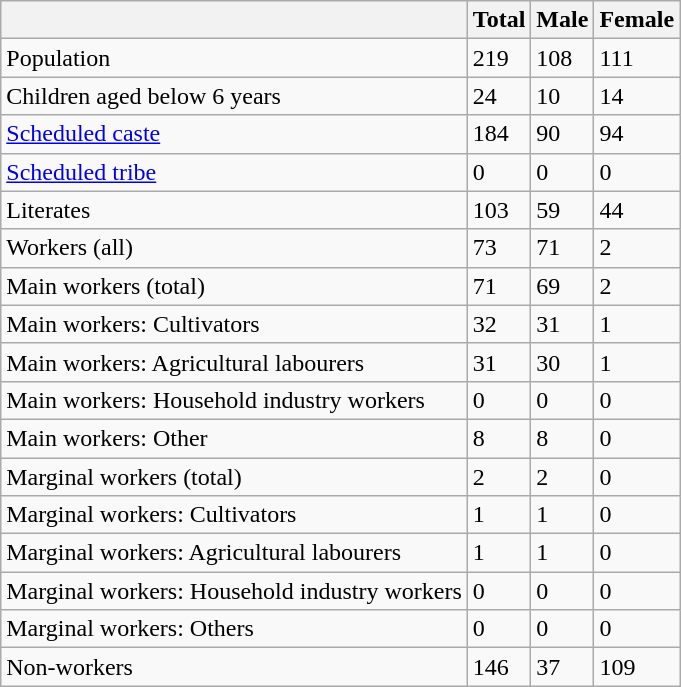<table class="wikitable sortable">
<tr>
<th></th>
<th>Total</th>
<th>Male</th>
<th>Female</th>
</tr>
<tr>
<td>Population</td>
<td>219</td>
<td>108</td>
<td>111</td>
</tr>
<tr>
<td>Children aged below 6 years</td>
<td>24</td>
<td>10</td>
<td>14</td>
</tr>
<tr>
<td><a href='#'>Scheduled caste</a></td>
<td>184</td>
<td>90</td>
<td>94</td>
</tr>
<tr>
<td><a href='#'>Scheduled tribe</a></td>
<td>0</td>
<td>0</td>
<td>0</td>
</tr>
<tr>
<td>Literates</td>
<td>103</td>
<td>59</td>
<td>44</td>
</tr>
<tr>
<td>Workers (all)</td>
<td>73</td>
<td>71</td>
<td>2</td>
</tr>
<tr>
<td>Main workers (total)</td>
<td>71</td>
<td>69</td>
<td>2</td>
</tr>
<tr>
<td>Main workers: Cultivators</td>
<td>32</td>
<td>31</td>
<td>1</td>
</tr>
<tr>
<td>Main workers: Agricultural labourers</td>
<td>31</td>
<td>30</td>
<td>1</td>
</tr>
<tr>
<td>Main workers: Household industry workers</td>
<td>0</td>
<td>0</td>
<td>0</td>
</tr>
<tr>
<td>Main workers: Other</td>
<td>8</td>
<td>8</td>
<td>0</td>
</tr>
<tr>
<td>Marginal workers (total)</td>
<td>2</td>
<td>2</td>
<td>0</td>
</tr>
<tr>
<td>Marginal workers: Cultivators</td>
<td>1</td>
<td>1</td>
<td>0</td>
</tr>
<tr>
<td>Marginal workers: Agricultural labourers</td>
<td>1</td>
<td>1</td>
<td>0</td>
</tr>
<tr>
<td>Marginal workers: Household industry workers</td>
<td>0</td>
<td>0</td>
<td>0</td>
</tr>
<tr>
<td>Marginal workers: Others</td>
<td>0</td>
<td>0</td>
<td>0</td>
</tr>
<tr>
<td>Non-workers</td>
<td>146</td>
<td>37</td>
<td>109</td>
</tr>
</table>
